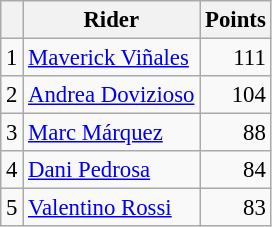<table class="wikitable" style="font-size: 95%;">
<tr>
<th></th>
<th>Rider</th>
<th>Points</th>
</tr>
<tr>
<td align=center>1</td>
<td> <a href='#'>Maverick Viñales</a></td>
<td align=right>111</td>
</tr>
<tr>
<td align=center>2</td>
<td> <a href='#'>Andrea Dovizioso</a></td>
<td align=right>104</td>
</tr>
<tr>
<td align=center>3</td>
<td> <a href='#'>Marc Márquez</a></td>
<td align=right>88</td>
</tr>
<tr>
<td align=center>4</td>
<td> <a href='#'>Dani Pedrosa</a></td>
<td align=right>84</td>
</tr>
<tr>
<td align=center>5</td>
<td> <a href='#'>Valentino Rossi</a></td>
<td align=right>83</td>
</tr>
</table>
